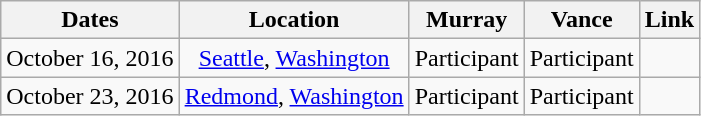<table class="wikitable" style="text-align:center">
<tr>
<th>Dates</th>
<th>Location</th>
<th>Murray</th>
<th>Vance</th>
<th>Link</th>
</tr>
<tr>
<td>October 16, 2016</td>
<td><a href='#'>Seattle</a>, <a href='#'>Washington</a></td>
<td>Participant</td>
<td>Participant</td>
<td align=left></td>
</tr>
<tr>
<td>October 23, 2016</td>
<td><a href='#'>Redmond</a>, <a href='#'>Washington</a></td>
<td>Participant</td>
<td>Participant</td>
<td align=left></td>
</tr>
</table>
